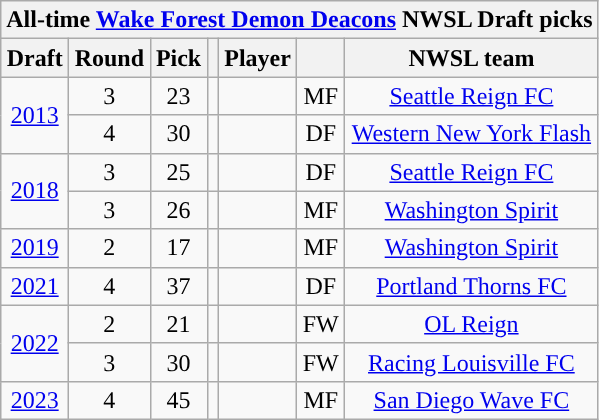<table class="wikitable sortable" style="text-align: center;">
<tr>
<th colspan="7" style="background:#">All-time <a href='#'><span>Wake Forest Demon Deacons</span></a> NWSL Draft picks</th>
</tr>
<tr>
<th scope="col">Draft</th>
<th scope="col">Round</th>
<th scope="col">Pick</th>
<th scope="col"></th>
<th scope="col">Player</th>
<th scope="col"></th>
<th scope="col">NWSL team</th>
</tr>
<tr>
<td rowspan="2"><a href='#'>2013</a></td>
<td>3</td>
<td>23</td>
<td></td>
<td></td>
<td>MF</td>
<td><a href='#'>Seattle Reign FC</a></td>
</tr>
<tr>
<td>4</td>
<td>30</td>
<td></td>
<td></td>
<td>DF</td>
<td><a href='#'>Western New York Flash</a></td>
</tr>
<tr>
<td rowspan="2"><a href='#'>2018</a></td>
<td>3</td>
<td>25</td>
<td></td>
<td></td>
<td>DF</td>
<td><a href='#'>Seattle Reign FC</a></td>
</tr>
<tr>
<td>3</td>
<td>26</td>
<td></td>
<td></td>
<td>MF</td>
<td><a href='#'>Washington Spirit</a></td>
</tr>
<tr>
<td><a href='#'>2019</a></td>
<td>2</td>
<td>17</td>
<td></td>
<td></td>
<td>MF</td>
<td><a href='#'>Washington Spirit</a></td>
</tr>
<tr>
<td><a href='#'>2021</a></td>
<td>4</td>
<td>37</td>
<td></td>
<td></td>
<td>DF</td>
<td><a href='#'>Portland Thorns FC</a></td>
</tr>
<tr>
<td rowspan="2"><a href='#'>2022</a></td>
<td>2</td>
<td>21</td>
<td></td>
<td></td>
<td>FW</td>
<td><a href='#'>OL Reign</a></td>
</tr>
<tr>
<td>3</td>
<td>30</td>
<td></td>
<td></td>
<td>FW</td>
<td><a href='#'>Racing Louisville FC</a></td>
</tr>
<tr>
<td><a href='#'>2023</a></td>
<td>4</td>
<td>45</td>
<td></td>
<td></td>
<td>MF</td>
<td><a href='#'>San Diego Wave FC</a></td>
</tr>
</table>
